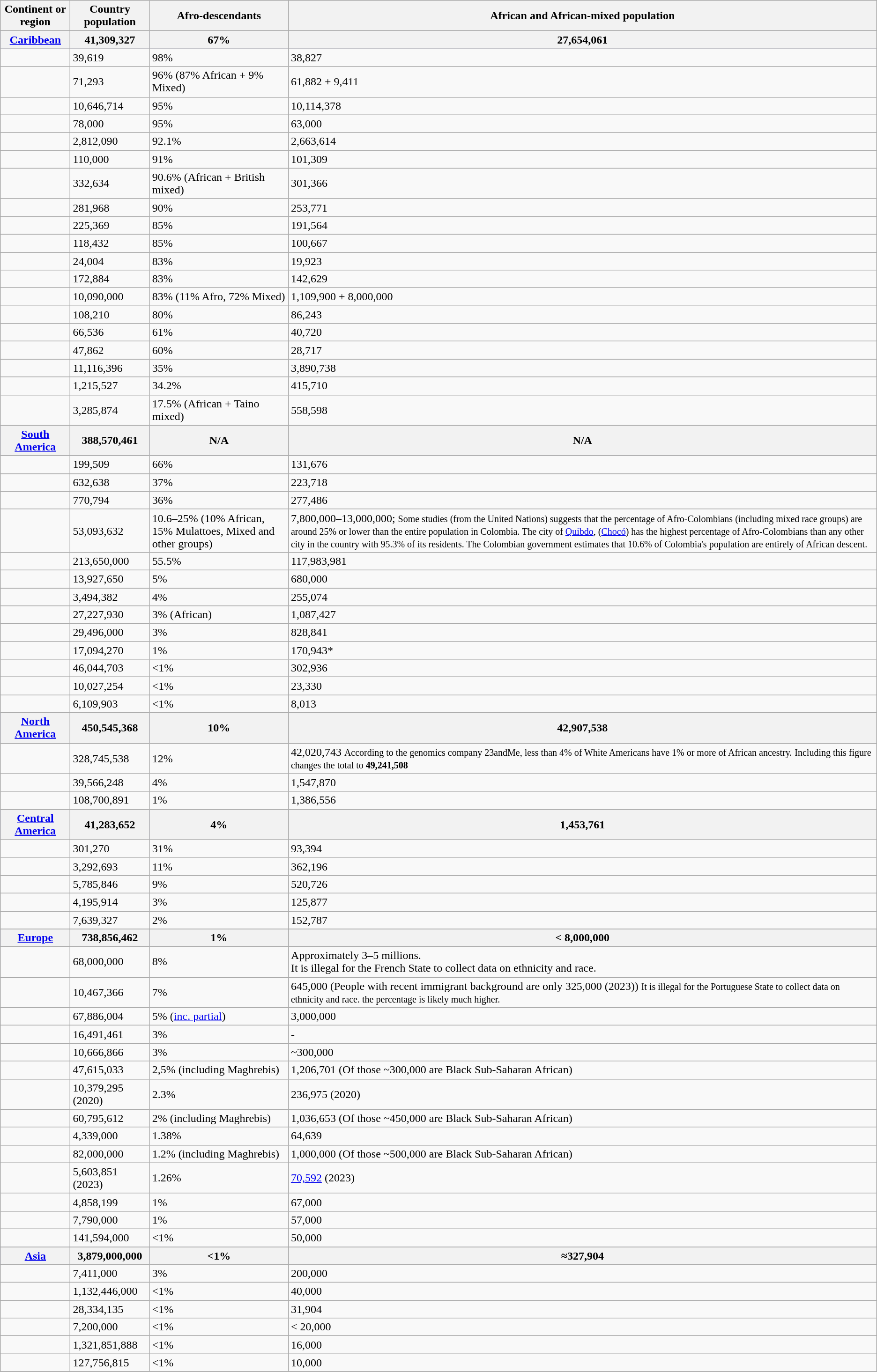<table class="wikitable sortable">
<tr style="background:#efefef;">
<th>Continent or region</th>
<th>Country population</th>
<th>Afro-descendants</th>
<th> African and African-mixed population</th>
</tr>
<tr style="background:#ccf;">
<th><a href='#'>Caribbean</a></th>
<th>41,309,327</th>
<th>67%</th>
<th>27,654,061</th>
</tr>
<tr>
<td></td>
<td>39,619</td>
<td>98%</td>
<td>38,827</td>
</tr>
<tr>
<td></td>
<td>71,293</td>
<td>96% (87% African + 9% Mixed)</td>
<td>61,882 + 9,411</td>
</tr>
<tr>
<td></td>
<td>10,646,714</td>
<td>95%</td>
<td>10,114,378</td>
</tr>
<tr>
<td></td>
<td>78,000</td>
<td>95%</td>
<td>63,000</td>
</tr>
<tr>
<td></td>
<td>2,812,090</td>
<td>92.1%</td>
<td>2,663,614</td>
</tr>
<tr>
<td></td>
<td>110,000</td>
<td>91%</td>
<td>101,309</td>
</tr>
<tr>
<td></td>
<td>332,634</td>
<td>90.6% (African + British mixed)</td>
<td>301,366</td>
</tr>
<tr>
<td></td>
<td>281,968</td>
<td>90%</td>
<td>253,771</td>
</tr>
<tr>
<td></td>
<td>225,369</td>
<td>85%</td>
<td>191,564</td>
</tr>
<tr>
<td></td>
<td>118,432</td>
<td>85%</td>
<td>100,667</td>
</tr>
<tr>
<td></td>
<td>24,004</td>
<td>83%</td>
<td>19,923</td>
</tr>
<tr>
<td></td>
<td>172,884</td>
<td>83%</td>
<td>142,629</td>
</tr>
<tr>
<td></td>
<td>10,090,000</td>
<td>83% (11% Afro, 72% Mixed)</td>
<td>1,109,900 + 8,000,000</td>
</tr>
<tr>
<td></td>
<td>108,210</td>
<td>80%</td>
<td>86,243</td>
</tr>
<tr>
<td></td>
<td>66,536</td>
<td>61%</td>
<td>40,720</td>
</tr>
<tr>
<td></td>
<td>47,862</td>
<td>60%</td>
<td>28,717</td>
</tr>
<tr>
<td></td>
<td>11,116,396</td>
<td>35%</td>
<td>3,890,738</td>
</tr>
<tr>
<td></td>
<td>1,215,527</td>
<td>34.2%</td>
<td>415,710</td>
</tr>
<tr>
<td></td>
<td>3,285,874</td>
<td>17.5% (African + Taino mixed)</td>
<td>558,598</td>
</tr>
<tr style="background:#ccf;">
<th><a href='#'>South America</a></th>
<th>388,570,461</th>
<th>N/A</th>
<th>N/A</th>
</tr>
<tr>
<td></td>
<td>199,509</td>
<td>66%</td>
<td>131,676</td>
</tr>
<tr>
<td></td>
<td>632,638</td>
<td>37%</td>
<td>223,718</td>
</tr>
<tr>
<td></td>
<td>770,794</td>
<td>36%</td>
<td>277,486</td>
</tr>
<tr>
<td></td>
<td>53,093,632</td>
<td>10.6–25% (10% African, 15% Mulattoes, Mixed and other groups)</td>
<td>7,800,000–13,000,000; <small>Some studies (from the United Nations) suggests that the percentage of Afro-Colombians (including mixed race groups) are around 25% or lower than the entire population in Colombia.  The city of <a href='#'>Quibdo</a>, (<a href='#'>Chocó</a>) has the highest percentage of Afro-Colombians than any other city in the country with 95.3% of its residents. The Colombian government estimates that 10.6% of Colombia's population are entirely of African descent.</small></td>
</tr>
<tr>
<td></td>
<td>213,650,000</td>
<td>55.5%</td>
<td>117,983,981</td>
</tr>
<tr>
<td></td>
<td>13,927,650</td>
<td>5%</td>
<td>680,000</td>
</tr>
<tr>
<td></td>
<td>3,494,382</td>
<td>4%</td>
<td>255,074</td>
</tr>
<tr>
<td></td>
<td>27,227,930</td>
<td>3% (African)</td>
<td>1,087,427</td>
</tr>
<tr>
<td></td>
<td>29,496,000</td>
<td>3%</td>
<td>828,841</td>
</tr>
<tr>
<td></td>
<td>17,094,270</td>
<td>1%</td>
<td>170,943*</td>
</tr>
<tr>
<td></td>
<td>46,044,703</td>
<td><1%</td>
<td>302,936</td>
</tr>
<tr>
<td></td>
<td>10,027,254</td>
<td><1%</td>
<td>23,330</td>
</tr>
<tr>
<td></td>
<td>6,109,903</td>
<td><1%</td>
<td>8,013</td>
</tr>
<tr style="background:#ccf;">
<th><a href='#'>North America</a></th>
<th>450,545,368</th>
<th>10%</th>
<th>42,907,538</th>
</tr>
<tr>
<td></td>
<td>328,745,538</td>
<td>12%</td>
<td>42,020,743 <small>According to the genomics company 23andMe, less than 4% of White Americans have 1% or more of African ancestry.</small> <small>Including this figure changes the total to <strong>49,241,508</strong></small></td>
</tr>
<tr>
<td></td>
<td>39,566,248</td>
<td>4%</td>
<td>1,547,870</td>
</tr>
<tr>
<td></td>
<td>108,700,891</td>
<td>1%</td>
<td>1,386,556</td>
</tr>
<tr style="background:#ccf;">
<th><a href='#'>Central America</a></th>
<th>41,283,652</th>
<th>4%</th>
<th>1,453,761</th>
</tr>
<tr>
<td></td>
<td>301,270</td>
<td>31%</td>
<td>93,394</td>
</tr>
<tr>
<td></td>
<td>3,292,693</td>
<td>11%</td>
<td>362,196</td>
</tr>
<tr>
<td></td>
<td>5,785,846</td>
<td>9%</td>
<td>520,726</td>
</tr>
<tr>
<td></td>
<td>4,195,914</td>
<td>3%</td>
<td>125,877</td>
</tr>
<tr>
<td></td>
<td>7,639,327</td>
<td>2%</td>
<td>152,787</td>
</tr>
<tr>
</tr>
<tr style="background:#ccf;">
<th><a href='#'>Europe</a></th>
<th>738,856,462</th>
<th>1%</th>
<th>< 8,000,000</th>
</tr>
<tr>
<td></td>
<td>68,000,000</td>
<td>8%</td>
<td>Approximately 3–5 millions.<br>It is illegal for the French State to collect data on ethnicity and race.</td>
</tr>
<tr>
<td></td>
<td>10,467,366</td>
<td>7%</td>
<td>645,000 (People with recent immigrant background are only 325,000 (2023)) <small>It is illegal for the Portuguese State to collect data on ethnicity and race. the percentage is likely much higher.</small></td>
</tr>
<tr>
<td></td>
<td>67,886,004</td>
<td>5% (<a href='#'>inc. partial</a>)</td>
<td>3,000,000</td>
</tr>
<tr>
<td></td>
<td>16,491,461</td>
<td>3%</td>
<td 507,000>-</td>
</tr>
<tr>
<td></td>
<td>10,666,866</td>
<td>3%</td>
<td>~300,000</td>
</tr>
<tr>
<td></td>
<td>47,615,033</td>
<td>2,5% (including Maghrebis)</td>
<td>1,206,701 (Of those ~300,000 are Black Sub-Saharan African)</td>
</tr>
<tr>
<td></td>
<td>10,379,295 (2020)</td>
<td>2.3%</td>
<td>236,975 (2020)</td>
</tr>
<tr>
<td></td>
<td>60,795,612</td>
<td>2% (including Maghrebis)</td>
<td>1,036,653 (Of those ~450,000 are Black Sub-Saharan African)</td>
</tr>
<tr>
<td></td>
<td>4,339,000</td>
<td>1.38%</td>
<td>64,639</td>
</tr>
<tr>
<td></td>
<td>82,000,000</td>
<td>1.2% (including Maghrebis)</td>
<td>1,000,000 (Of those ~500,000 are Black Sub-Saharan African)</td>
</tr>
<tr>
<td></td>
<td>5,603,851 (2023)</td>
<td>1.26%</td>
<td><a href='#'>70,592</a> (2023)</td>
</tr>
<tr>
<td></td>
<td>4,858,199</td>
<td>1%</td>
<td>67,000</td>
</tr>
<tr>
<td></td>
<td>7,790,000</td>
<td>1%</td>
<td>57,000</td>
</tr>
<tr>
<td></td>
<td>141,594,000</td>
<td><1%</td>
<td>50,000</td>
</tr>
<tr>
</tr>
<tr style="background:#ccf;">
<th><a href='#'>Asia</a></th>
<th>3,879,000,000</th>
<th><1%</th>
<th>≈327,904</th>
</tr>
<tr>
<td></td>
<td>7,411,000</td>
<td>3%</td>
<td>200,000</td>
</tr>
<tr>
<td></td>
<td>1,132,446,000</td>
<td><1%</td>
<td>40,000</td>
</tr>
<tr>
<td></td>
<td>28,334,135</td>
<td><1%</td>
<td>31,904</td>
</tr>
<tr>
<td></td>
<td>7,200,000</td>
<td><1%</td>
<td>< 20,000</td>
</tr>
<tr>
<td></td>
<td>1,321,851,888</td>
<td><1%</td>
<td>16,000</td>
</tr>
<tr>
<td></td>
<td>127,756,815</td>
<td><1%</td>
<td>10,000</td>
</tr>
<tr>
</tr>
</table>
